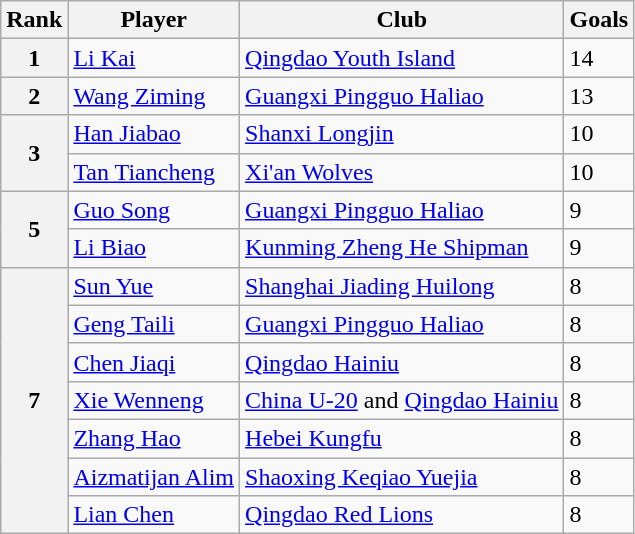<table class="wikitable">
<tr>
<th>Rank</th>
<th>Player</th>
<th>Club</th>
<th>Goals</th>
</tr>
<tr>
<th rowspan=1>1</th>
<td> <a href='#'>Li Kai</a></td>
<td><a href='#'>Qingdao Youth Island</a></td>
<td>14</td>
</tr>
<tr>
<th rowspan=1>2</th>
<td> <a href='#'>Wang Ziming</a></td>
<td><a href='#'>Guangxi Pingguo Haliao</a></td>
<td>13</td>
</tr>
<tr>
<th rowspan=2>3</th>
<td> <a href='#'>Han Jiabao</a></td>
<td><a href='#'>Shanxi Longjin</a></td>
<td>10</td>
</tr>
<tr>
<td> <a href='#'>Tan Tiancheng</a></td>
<td><a href='#'>Xi'an Wolves</a></td>
<td>10</td>
</tr>
<tr>
<th rowspan=2>5</th>
<td> <a href='#'>Guo Song</a></td>
<td><a href='#'>Guangxi Pingguo Haliao</a></td>
<td>9</td>
</tr>
<tr>
<td> <a href='#'>Li Biao</a></td>
<td><a href='#'>Kunming Zheng He Shipman</a></td>
<td>9</td>
</tr>
<tr>
<th rowspan=7>7</th>
<td> <a href='#'>Sun Yue</a></td>
<td><a href='#'>Shanghai Jiading Huilong</a></td>
<td>8</td>
</tr>
<tr>
<td> <a href='#'>Geng Taili</a></td>
<td><a href='#'>Guangxi Pingguo Haliao</a></td>
<td>8</td>
</tr>
<tr>
<td> <a href='#'>Chen Jiaqi</a></td>
<td><a href='#'>Qingdao Hainiu</a></td>
<td>8</td>
</tr>
<tr>
<td> <a href='#'>Xie Wenneng</a></td>
<td><a href='#'>China U-20</a> and <a href='#'>Qingdao Hainiu</a></td>
<td>8</td>
</tr>
<tr>
<td> <a href='#'>Zhang Hao</a></td>
<td><a href='#'>Hebei Kungfu</a></td>
<td>8</td>
</tr>
<tr>
<td> <a href='#'>Aizmatijan Alim</a></td>
<td><a href='#'>Shaoxing Keqiao Yuejia</a></td>
<td>8</td>
</tr>
<tr>
<td> <a href='#'>Lian Chen</a></td>
<td><a href='#'>Qingdao Red Lions</a></td>
<td>8</td>
</tr>
</table>
